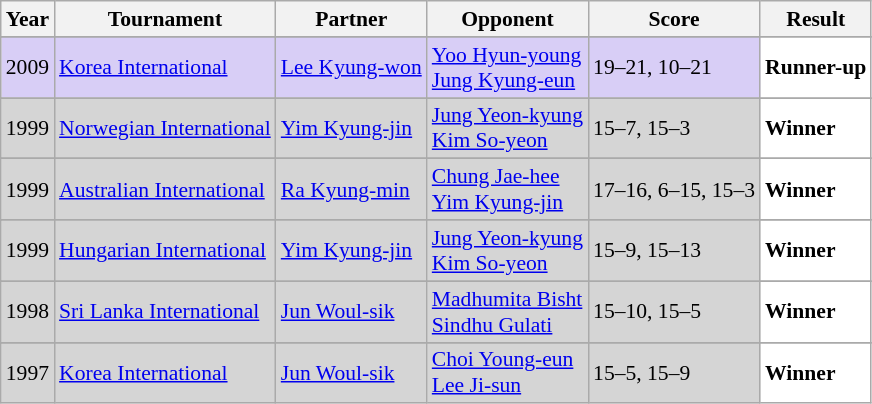<table class="sortable wikitable" style="font-size: 90%;">
<tr>
<th>Year</th>
<th>Tournament</th>
<th>Partner</th>
<th>Opponent</th>
<th>Score</th>
<th>Result</th>
</tr>
<tr>
</tr>
<tr style="background:#D8CEF6">
<td align="center">2009</td>
<td align="left"><a href='#'>Korea International</a></td>
<td align="left"> <a href='#'>Lee Kyung-won</a></td>
<td align="left"> <a href='#'>Yoo Hyun-young</a><br> <a href='#'>Jung Kyung-eun</a></td>
<td align="left">19–21, 10–21</td>
<td style="text-align:left; background:white"> <strong>Runner-up</strong></td>
</tr>
<tr>
</tr>
<tr style="background:#D5D5D5">
<td align="center">1999</td>
<td align="left"><a href='#'>Norwegian International</a></td>
<td align="left"> <a href='#'>Yim Kyung-jin</a></td>
<td align="left"> <a href='#'>Jung Yeon-kyung</a><br> <a href='#'>Kim So-yeon</a></td>
<td align="left">15–7, 15–3</td>
<td style="text-align:left; background:white"> <strong>Winner</strong></td>
</tr>
<tr>
</tr>
<tr style="background:#D5D5D5">
<td align="center">1999</td>
<td align="left"><a href='#'>Australian International</a></td>
<td align="left"> <a href='#'>Ra Kyung-min</a></td>
<td align="left"> <a href='#'>Chung Jae-hee</a><br> <a href='#'>Yim Kyung-jin</a></td>
<td align="left">17–16, 6–15, 15–3</td>
<td style="text-align:left; background:white"> <strong>Winner</strong></td>
</tr>
<tr>
</tr>
<tr style="background:#D5D5D5">
<td align="center">1999</td>
<td align="left"><a href='#'>Hungarian International</a></td>
<td align="left"> <a href='#'>Yim Kyung-jin</a></td>
<td align="left"> <a href='#'>Jung Yeon-kyung</a><br> <a href='#'>Kim So-yeon</a></td>
<td align="left">15–9, 15–13</td>
<td style="text-align:left; background:white"> <strong>Winner</strong></td>
</tr>
<tr>
</tr>
<tr style="background:#D5D5D5">
<td align="center">1998</td>
<td align="left"><a href='#'>Sri Lanka International</a></td>
<td align="left"> <a href='#'>Jun Woul-sik</a></td>
<td align="left"> <a href='#'>Madhumita Bisht</a><br> <a href='#'>Sindhu Gulati</a></td>
<td align="left">15–10, 15–5</td>
<td style="text-align:left; background:white"> <strong>Winner</strong></td>
</tr>
<tr>
</tr>
<tr style="background:#D5D5D5">
<td align="center">1997</td>
<td align="left"><a href='#'>Korea International</a></td>
<td align="left"> <a href='#'>Jun Woul-sik</a></td>
<td align="left"> <a href='#'>Choi Young-eun</a><br> <a href='#'>Lee Ji-sun</a></td>
<td align="left">15–5, 15–9</td>
<td style="text-align:left; background:white"> <strong>Winner</strong></td>
</tr>
</table>
